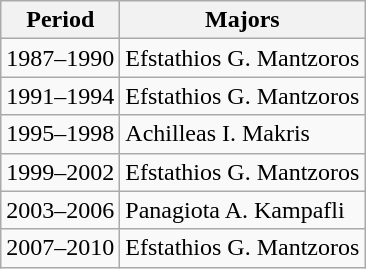<table class="wikitable">
<tr>
<th>Period</th>
<th>Majors</th>
</tr>
<tr>
<td>1987–1990</td>
<td>Efstathios G. Mantzoros</td>
</tr>
<tr>
<td>1991–1994</td>
<td>Efstathios G. Mantzoros</td>
</tr>
<tr>
<td>1995–1998</td>
<td>Achilleas I. Makris</td>
</tr>
<tr>
<td>1999–2002</td>
<td>Efstathios G. Mantzoros</td>
</tr>
<tr>
<td>2003–2006</td>
<td>Panagiota A. Kampafli</td>
</tr>
<tr>
<td>2007–2010</td>
<td>Efstathios G. Mantzoros</td>
</tr>
</table>
